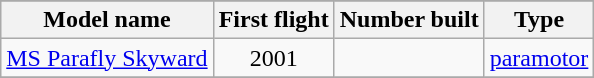<table class="wikitable" align=center>
<tr>
</tr>
<tr style="background:#efefef;">
<th>Model name</th>
<th>First flight</th>
<th>Number built</th>
<th>Type</th>
</tr>
<tr>
<td align=left><a href='#'>MS Parafly Skyward</a></td>
<td align=center>2001</td>
<td align=center></td>
<td align=left><a href='#'>paramotor</a></td>
</tr>
<tr>
</tr>
</table>
